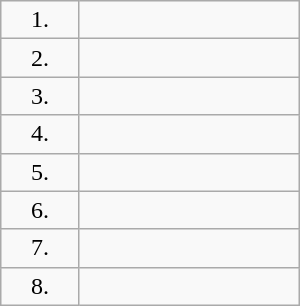<table class="wikitable" style="text-align:center; width:200px;">
<tr>
<td style="width:45px;">1.</td>
<td style="padding-left:4px; text-align:left;"></td>
</tr>
<tr>
<td>2.</td>
<td style="padding-left:4px; text-align:left;"></td>
</tr>
<tr>
<td>3.</td>
<td style="padding-left:4px; text-align:left;"></td>
</tr>
<tr>
<td>4.</td>
<td style="padding-left:4px; text-align:left;"></td>
</tr>
<tr>
<td>5.</td>
<td style="padding-left:4px; text-align:left;"></td>
</tr>
<tr>
<td>6.</td>
<td style="padding-left:4px; text-align:left;"></td>
</tr>
<tr>
<td>7.</td>
<td style="padding-left:4px; text-align:left;"></td>
</tr>
<tr>
<td>8.</td>
<td style="padding-left:4px; text-align:left;"></td>
</tr>
</table>
